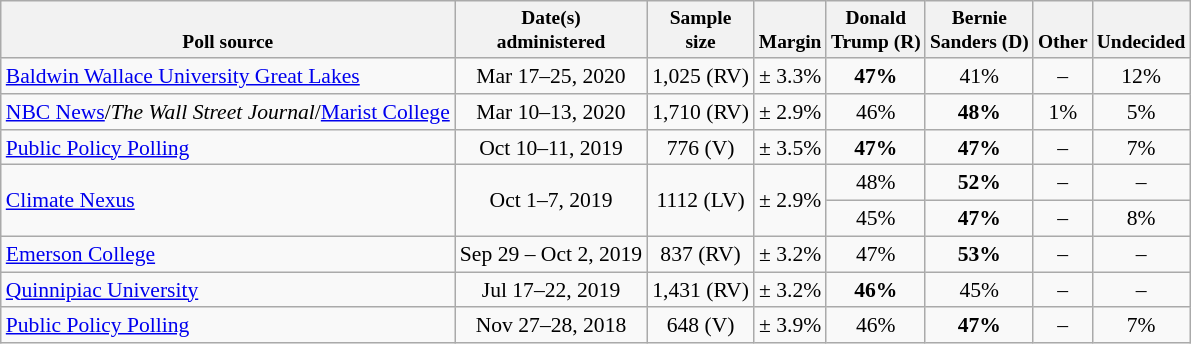<table class="wikitable" style="font-size:90%;text-align:center;">
<tr valign=bottom style="font-size:90%;">
<th>Poll source</th>
<th>Date(s)<br>administered</th>
<th>Sample<br>size</th>
<th>Margin<br></th>
<th>Donald<br>Trump (R)</th>
<th>Bernie<br>Sanders (D)</th>
<th>Other</th>
<th>Undecided</th>
</tr>
<tr>
<td style="text-align:left;"><a href='#'>Baldwin Wallace University Great Lakes</a></td>
<td>Mar 17–25, 2020</td>
<td>1,025 (RV)</td>
<td>± 3.3%</td>
<td><strong>47%</strong></td>
<td>41%</td>
<td>–</td>
<td>12%</td>
</tr>
<tr>
<td style="text-align:left;"><a href='#'>NBC News</a>/<em>The Wall Street Journal</em>/<a href='#'>Marist College</a></td>
<td>Mar 10–13, 2020</td>
<td>1,710 (RV)</td>
<td>± 2.9%</td>
<td>46%</td>
<td><strong>48%</strong></td>
<td>1%</td>
<td>5%</td>
</tr>
<tr>
<td style="text-align:left;"><a href='#'>Public Policy Polling</a></td>
<td>Oct 10–11, 2019</td>
<td>776 (V)</td>
<td>± 3.5%</td>
<td><strong>47%</strong></td>
<td><strong>47%</strong></td>
<td>–</td>
<td>7%</td>
</tr>
<tr>
<td rowspan="2" style="text-align:left;"><a href='#'>Climate Nexus</a></td>
<td rowspan="2">Oct 1–7, 2019</td>
<td rowspan="2">1112 (LV)</td>
<td rowspan="2">± 2.9%</td>
<td>48%</td>
<td><strong>52%</strong></td>
<td>–</td>
<td>–</td>
</tr>
<tr>
<td>45%</td>
<td><strong>47%</strong></td>
<td>–</td>
<td>8%</td>
</tr>
<tr>
<td style="text-align:left;"><a href='#'>Emerson College</a></td>
<td>Sep 29 – Oct 2, 2019</td>
<td>837 (RV)</td>
<td>± 3.2%</td>
<td>47%</td>
<td><strong>53%</strong></td>
<td>–</td>
<td>–</td>
</tr>
<tr>
<td style="text-align:left;"><a href='#'>Quinnipiac University</a></td>
<td>Jul 17–22, 2019</td>
<td>1,431 (RV)</td>
<td>± 3.2%</td>
<td><strong>46%</strong></td>
<td>45%</td>
<td>–</td>
<td>–</td>
</tr>
<tr>
<td style="text-align:left;"><a href='#'>Public Policy Polling</a></td>
<td>Nov 27–28, 2018</td>
<td>648 (V)</td>
<td>± 3.9%</td>
<td>46%</td>
<td><strong>47%</strong></td>
<td>–</td>
<td>7%</td>
</tr>
</table>
